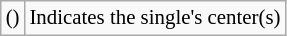<table class="wikitable" style="font-size:87%;">
<tr>
<td>()</td>
<td>Indicates the single's center(s)</td>
</tr>
</table>
